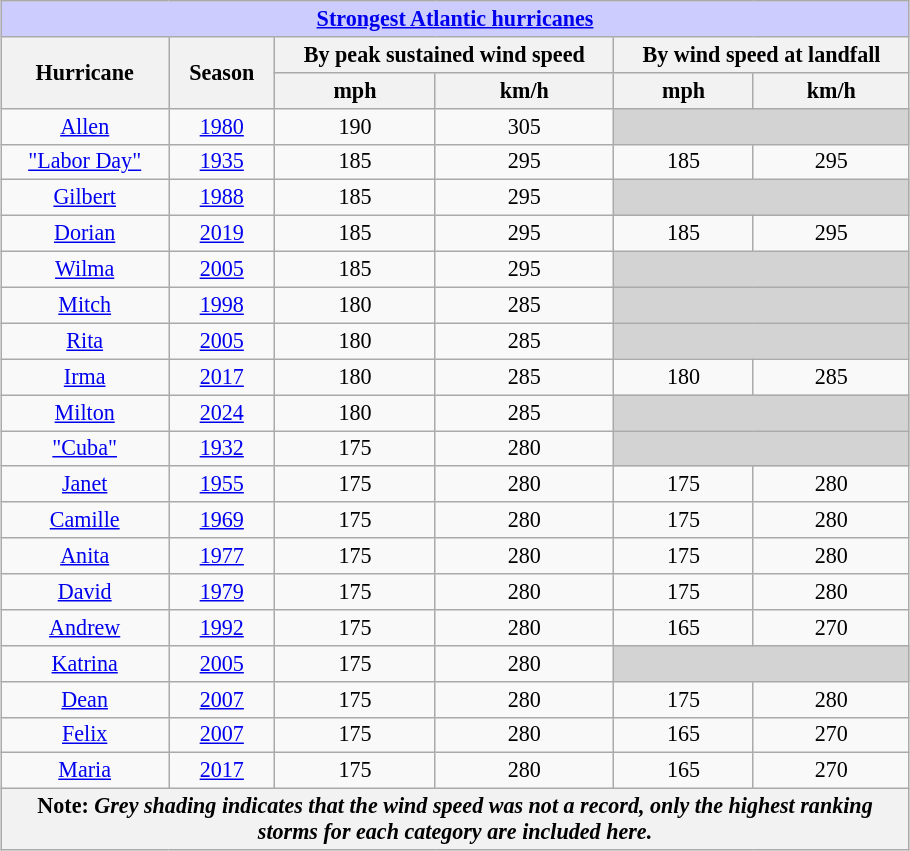<table class="wikitable sortable" style="margin:0.5em auto; font-size: 92%; width: 48%;">
<tr>
<th colspan=6 style="background:#ccf;"><a href='#'>Strongest Atlantic hurricanes</a></th>
</tr>
<tr>
<th rowspan=2>Hurricane</th>
<th rowspan=2>Season</th>
<th colspan=2>By peak sustained wind speed</th>
<th colspan=2>By wind speed at landfall</th>
</tr>
<tr>
<th>mph</th>
<th class="unsortable">km/h</th>
<th>mph</th>
<th class="unsortable">km/h</th>
</tr>
<tr>
<td style="text-align:center;"><a href='#'>Allen</a></td>
<td style="text-align:center;"><a href='#'>1980</a></td>
<td style="text-align:center;">190</td>
<td style="text-align:center;">305</td>
<td colspan="2" style="background:lightgrey;"></td>
</tr>
<tr>
<td style="text-align:center;"><a href='#'>"Labor Day"</a></td>
<td style="text-align:center;"><a href='#'>1935</a></td>
<td style="text-align:center;">185</td>
<td style="text-align:center;">295</td>
<td style="text-align:center;">185</td>
<td style="text-align:center;">295</td>
</tr>
<tr>
<td style="text-align:center;"><a href='#'>Gilbert</a></td>
<td style="text-align:center;"><a href='#'>1988</a></td>
<td style="text-align:center;">185</td>
<td style="text-align:center;">295</td>
<td colspan="2" style="background:lightgrey;"></td>
</tr>
<tr>
<td style="text-align:center;"><a href='#'>Dorian</a></td>
<td style="text-align:center;"><a href='#'>2019</a></td>
<td style="text-align:center;">185</td>
<td style="text-align:center;">295</td>
<td style="text-align:center;">185</td>
<td style="text-align:center;">295</td>
</tr>
<tr>
<td style="text-align:center;"><a href='#'>Wilma</a></td>
<td style="text-align:center;"><a href='#'>2005</a></td>
<td style="text-align:center;">185</td>
<td style="text-align:center;">295</td>
<td colspan="2" style="background:lightgrey;"></td>
</tr>
<tr>
<td style="text-align:center;"><a href='#'>Mitch</a></td>
<td style="text-align:center;"><a href='#'>1998</a></td>
<td style="text-align:center;">180</td>
<td style="text-align:center;">285</td>
<td colspan="2" style="background:lightgrey;"></td>
</tr>
<tr>
<td style="text-align:center;"><a href='#'>Rita</a></td>
<td style="text-align:center;"><a href='#'>2005</a></td>
<td style="text-align:center;">180</td>
<td style="text-align:center;">285</td>
<td colspan="2" style="background:lightgrey;"></td>
</tr>
<tr>
<td style="text-align:center;"><a href='#'>Irma</a></td>
<td style="text-align:center;"><a href='#'>2017</a></td>
<td style="text-align:center;">180</td>
<td style="text-align:center;">285</td>
<td style="text-align:center;">180</td>
<td style="text-align:center;">285</td>
</tr>
<tr>
<td style="text-align:center;"><a href='#'>Milton</a></td>
<td style="text-align:center;"><a href='#'>2024</a></td>
<td style="text-align:center;">180</td>
<td style="text-align:center;">285</td>
<td colspan="2" style="background:lightgrey;"></td>
</tr>
<tr>
<td style="text-align:center;"><a href='#'>"Cuba"</a></td>
<td style="text-align:center;"><a href='#'>1932</a></td>
<td style="text-align:center;">175</td>
<td style="text-align:center;">280</td>
<td colspan="2" style="background:lightgrey;"></td>
</tr>
<tr>
<td style="text-align:center;"><a href='#'>Janet</a></td>
<td style="text-align:center;"><a href='#'>1955</a></td>
<td style="text-align:center;">175</td>
<td style="text-align:center;">280</td>
<td style="text-align:center;">175</td>
<td style="text-align:center;">280</td>
</tr>
<tr>
<td style="text-align:center;"><a href='#'>Camille</a></td>
<td style="text-align:center;"><a href='#'>1969</a></td>
<td style="text-align:center;">175</td>
<td style="text-align:center;">280</td>
<td style="text-align:center;">175</td>
<td style="text-align:center;">280</td>
</tr>
<tr>
<td style="text-align:center;"><a href='#'>Anita</a></td>
<td style="text-align:center;"><a href='#'>1977</a></td>
<td style="text-align:center;">175</td>
<td style="text-align:center;">280</td>
<td style="text-align:center;">175</td>
<td style="text-align:center;">280</td>
</tr>
<tr>
<td style="text-align:center;"><a href='#'>David</a></td>
<td style="text-align:center;"><a href='#'>1979</a></td>
<td style="text-align:center;">175</td>
<td style="text-align:center;">280</td>
<td style="text-align:center;">175</td>
<td style="text-align:center;">280</td>
</tr>
<tr>
<td style="text-align:center;"><a href='#'>Andrew</a></td>
<td style="text-align:center;"><a href='#'>1992</a></td>
<td style="text-align:center;">175</td>
<td style="text-align:center;">280</td>
<td style="text-align:center;">165</td>
<td style="text-align:center;">270</td>
</tr>
<tr>
<td style="text-align:center;"><a href='#'>Katrina</a></td>
<td style="text-align:center;"><a href='#'>2005</a></td>
<td style="text-align:center;">175</td>
<td style="text-align:center;">280</td>
<td colspan="2" style="background:lightgrey;"></td>
</tr>
<tr>
<td style="text-align:center;"><a href='#'>Dean</a></td>
<td style="text-align:center;"><a href='#'>2007</a></td>
<td style="text-align:center;">175</td>
<td style="text-align:center;">280</td>
<td style="text-align:center;">175</td>
<td style="text-align:center;">280</td>
</tr>
<tr>
<td style="text-align:center;"><a href='#'>Felix</a></td>
<td style="text-align:center;"><a href='#'>2007</a></td>
<td style="text-align:center;">175</td>
<td style="text-align:center;">280</td>
<td style="text-align:center;">165</td>
<td style="text-align:center;">270</td>
</tr>
<tr>
<td style="text-align:center;"><a href='#'>Maria</a></td>
<td style="text-align:center;"><a href='#'>2017</a></td>
<td style="text-align:center;">175</td>
<td style="text-align:center;">280</td>
<td style="text-align:center;">165</td>
<td style="text-align:center;">270</td>
</tr>
<tr class="small">
<th colspan="6">Note: <em>Grey shading indicates that the wind speed was not a record, only the highest ranking storms for each category are included here.</em></th>
</tr>
</table>
